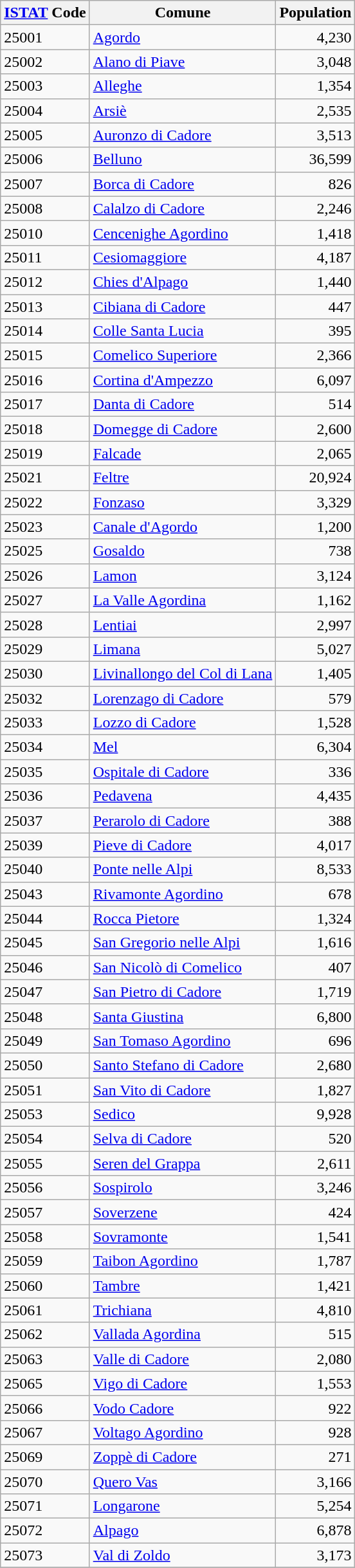<table class="wikitable sortable">
<tr>
<th><a href='#'>ISTAT</a> Code</th>
<th>Comune</th>
<th>Population</th>
</tr>
<tr>
<td>25001</td>
<td><a href='#'>Agordo</a></td>
<td align="right">4,230</td>
</tr>
<tr>
<td>25002</td>
<td><a href='#'>Alano di Piave</a></td>
<td align="right">3,048</td>
</tr>
<tr>
<td>25003</td>
<td><a href='#'>Alleghe</a></td>
<td align="right">1,354</td>
</tr>
<tr>
<td>25004</td>
<td><a href='#'>Arsiè</a></td>
<td align="right">2,535</td>
</tr>
<tr>
<td>25005</td>
<td><a href='#'>Auronzo di Cadore</a></td>
<td align="right">3,513</td>
</tr>
<tr>
<td>25006</td>
<td><a href='#'>Belluno</a></td>
<td align="right">36,599</td>
</tr>
<tr>
<td>25007</td>
<td><a href='#'>Borca di Cadore</a></td>
<td align="right">826</td>
</tr>
<tr>
<td>25008</td>
<td><a href='#'>Calalzo di Cadore</a></td>
<td align="right">2,246</td>
</tr>
<tr>
<td>25010</td>
<td><a href='#'>Cencenighe Agordino</a></td>
<td align="right">1,418</td>
</tr>
<tr>
<td>25011</td>
<td><a href='#'>Cesiomaggiore</a></td>
<td align="right">4,187</td>
</tr>
<tr>
<td>25012</td>
<td><a href='#'>Chies d'Alpago</a></td>
<td align="right">1,440</td>
</tr>
<tr>
<td>25013</td>
<td><a href='#'>Cibiana di Cadore</a></td>
<td align="right">447</td>
</tr>
<tr>
<td>25014</td>
<td><a href='#'>Colle Santa Lucia</a></td>
<td align="right">395</td>
</tr>
<tr>
<td>25015</td>
<td><a href='#'>Comelico Superiore</a></td>
<td align="right">2,366</td>
</tr>
<tr>
<td>25016</td>
<td><a href='#'>Cortina d'Ampezzo</a></td>
<td align="right">6,097</td>
</tr>
<tr>
<td>25017</td>
<td><a href='#'>Danta di Cadore</a></td>
<td align="right">514</td>
</tr>
<tr>
<td>25018</td>
<td><a href='#'>Domegge di Cadore</a></td>
<td align="right">2,600</td>
</tr>
<tr>
<td>25019</td>
<td><a href='#'>Falcade</a></td>
<td align="right">2,065</td>
</tr>
<tr>
<td>25021</td>
<td><a href='#'>Feltre</a></td>
<td align="right">20,924</td>
</tr>
<tr>
<td>25022</td>
<td><a href='#'>Fonzaso</a></td>
<td align="right">3,329</td>
</tr>
<tr>
<td>25023</td>
<td><a href='#'>Canale d'Agordo</a></td>
<td align="right">1,200</td>
</tr>
<tr>
<td>25025</td>
<td><a href='#'>Gosaldo</a></td>
<td align="right">738</td>
</tr>
<tr>
<td>25026</td>
<td><a href='#'>Lamon</a></td>
<td align="right">3,124</td>
</tr>
<tr>
<td>25027</td>
<td><a href='#'>La Valle Agordina</a></td>
<td align="right">1,162</td>
</tr>
<tr>
<td>25028</td>
<td><a href='#'>Lentiai</a></td>
<td align="right">2,997</td>
</tr>
<tr>
<td>25029</td>
<td><a href='#'>Limana</a></td>
<td align="right">5,027</td>
</tr>
<tr>
<td>25030</td>
<td><a href='#'>Livinallongo del Col di Lana</a></td>
<td align="right">1,405</td>
</tr>
<tr>
<td>25032</td>
<td><a href='#'>Lorenzago di Cadore</a></td>
<td align="right">579</td>
</tr>
<tr>
<td>25033</td>
<td><a href='#'>Lozzo di Cadore</a></td>
<td align="right">1,528</td>
</tr>
<tr>
<td>25034</td>
<td><a href='#'>Mel</a></td>
<td align="right">6,304</td>
</tr>
<tr>
<td>25035</td>
<td><a href='#'>Ospitale di Cadore</a></td>
<td align="right">336</td>
</tr>
<tr>
<td>25036</td>
<td><a href='#'>Pedavena</a></td>
<td align="right">4,435</td>
</tr>
<tr>
<td>25037</td>
<td><a href='#'>Perarolo di Cadore</a></td>
<td align="right">388</td>
</tr>
<tr>
<td>25039</td>
<td><a href='#'>Pieve di Cadore</a></td>
<td align="right">4,017</td>
</tr>
<tr>
<td>25040</td>
<td><a href='#'>Ponte nelle Alpi</a></td>
<td align="right">8,533</td>
</tr>
<tr>
<td>25043</td>
<td><a href='#'>Rivamonte Agordino</a></td>
<td align="right">678</td>
</tr>
<tr>
<td>25044</td>
<td><a href='#'>Rocca Pietore</a></td>
<td align="right">1,324</td>
</tr>
<tr>
<td>25045</td>
<td><a href='#'>San Gregorio nelle Alpi</a></td>
<td align="right">1,616</td>
</tr>
<tr>
<td>25046</td>
<td><a href='#'>San Nicolò di Comelico</a></td>
<td align="right">407</td>
</tr>
<tr>
<td>25047</td>
<td><a href='#'>San Pietro di Cadore</a></td>
<td align="right">1,719</td>
</tr>
<tr>
<td>25048</td>
<td><a href='#'>Santa Giustina</a></td>
<td align="right">6,800</td>
</tr>
<tr>
<td>25049</td>
<td><a href='#'>San Tomaso Agordino</a></td>
<td align="right">696</td>
</tr>
<tr>
<td>25050</td>
<td><a href='#'>Santo Stefano di Cadore</a></td>
<td align="right">2,680</td>
</tr>
<tr>
<td>25051</td>
<td><a href='#'>San Vito di Cadore</a></td>
<td align="right">1,827</td>
</tr>
<tr>
<td>25053</td>
<td><a href='#'>Sedico</a></td>
<td align="right">9,928</td>
</tr>
<tr>
<td>25054</td>
<td><a href='#'>Selva di Cadore</a></td>
<td align="right">520</td>
</tr>
<tr>
<td>25055</td>
<td><a href='#'>Seren del Grappa</a></td>
<td align="right">2,611</td>
</tr>
<tr>
<td>25056</td>
<td><a href='#'>Sospirolo</a></td>
<td align="right">3,246</td>
</tr>
<tr>
<td>25057</td>
<td><a href='#'>Soverzene</a></td>
<td align="right">424</td>
</tr>
<tr>
<td>25058</td>
<td><a href='#'>Sovramonte</a></td>
<td align="right">1,541</td>
</tr>
<tr>
<td>25059</td>
<td><a href='#'>Taibon Agordino</a></td>
<td align="right">1,787</td>
</tr>
<tr>
<td>25060</td>
<td><a href='#'>Tambre</a></td>
<td align="right">1,421</td>
</tr>
<tr>
<td>25061</td>
<td><a href='#'>Trichiana</a></td>
<td align="right">4,810</td>
</tr>
<tr>
<td>25062</td>
<td><a href='#'>Vallada Agordina</a></td>
<td align="right">515</td>
</tr>
<tr>
<td>25063</td>
<td><a href='#'>Valle di Cadore</a></td>
<td align="right">2,080</td>
</tr>
<tr>
<td>25065</td>
<td><a href='#'>Vigo di Cadore</a></td>
<td align="right">1,553</td>
</tr>
<tr>
<td>25066</td>
<td><a href='#'>Vodo Cadore</a></td>
<td align="right">922</td>
</tr>
<tr>
<td>25067</td>
<td><a href='#'>Voltago Agordino</a></td>
<td align="right">928</td>
</tr>
<tr>
<td>25069</td>
<td><a href='#'>Zoppè di Cadore</a></td>
<td align="right">271</td>
</tr>
<tr>
<td>25070</td>
<td><a href='#'>Quero Vas</a></td>
<td align="right">3,166</td>
</tr>
<tr>
<td>25071</td>
<td><a href='#'>Longarone</a></td>
<td align="right">5,254</td>
</tr>
<tr>
<td>25072</td>
<td><a href='#'>Alpago</a></td>
<td align="right">6,878</td>
</tr>
<tr>
<td>25073</td>
<td><a href='#'>Val di Zoldo</a></td>
<td align="right">3,173</td>
</tr>
<tr>
</tr>
</table>
